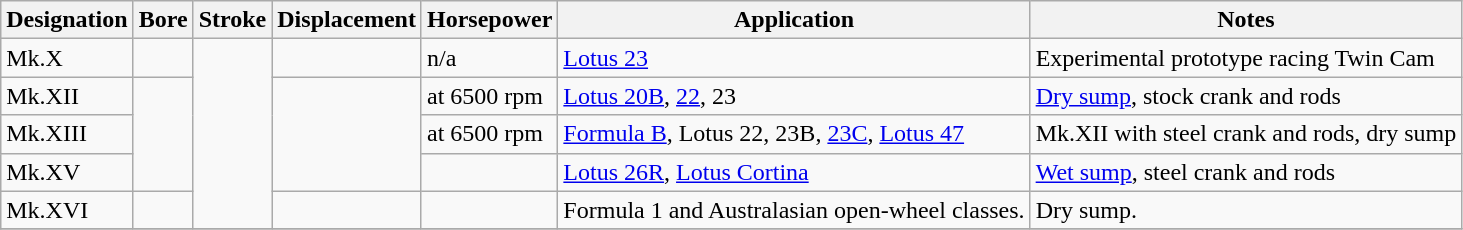<table class="wikitable">
<tr>
<th>Designation</th>
<th>Bore</th>
<th>Stroke</th>
<th>Displacement</th>
<th>Horsepower</th>
<th>Application</th>
<th>Notes</th>
</tr>
<tr>
<td>Mk.X</td>
<td></td>
<td " rowspan="5"></td>
<td></td>
<td>n/a</td>
<td><a href='#'>Lotus 23</a></td>
<td>Experimental prototype racing Twin Cam</td>
</tr>
<tr>
<td>Mk.XII</td>
<td " rowspan="3"></td>
<td " rowspan="3"></td>
<td> at 6500 rpm</td>
<td><a href='#'>Lotus 20B</a>, <a href='#'>22</a>, 23</td>
<td><a href='#'>Dry sump</a>, stock crank and rods</td>
</tr>
<tr>
<td>Mk.XIII</td>
<td> at 6500 rpm</td>
<td><a href='#'>Formula B</a>, Lotus 22, 23B, <a href='#'>23C</a>, <a href='#'>Lotus 47</a></td>
<td>Mk.XII with steel crank and rods, dry sump</td>
</tr>
<tr>
<td>Mk.XV</td>
<td></td>
<td><a href='#'>Lotus 26R</a>, <a href='#'>Lotus Cortina</a></td>
<td><a href='#'>Wet sump</a>, steel crank and rods</td>
</tr>
<tr>
<td>Mk.XVI</td>
<td></td>
<td></td>
<td></td>
<td>Formula 1 and Australasian open-wheel classes.</td>
<td>Dry sump.</td>
</tr>
<tr>
</tr>
</table>
